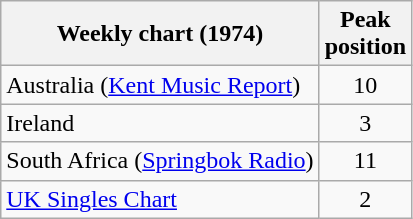<table class="wikitable sortable">
<tr>
<th>Weekly chart (1974)</th>
<th>Peak<br>position</th>
</tr>
<tr>
<td>Australia (<a href='#'>Kent Music Report</a>)</td>
<td style="text-align:center;">10</td>
</tr>
<tr>
<td>Ireland</td>
<td style="text-align:center;">3</td>
</tr>
<tr>
<td>South Africa (<a href='#'>Springbok Radio</a>)</td>
<td align="center">11</td>
</tr>
<tr>
<td><a href='#'>UK Singles Chart</a></td>
<td style="text-align:center;">2</td>
</tr>
</table>
